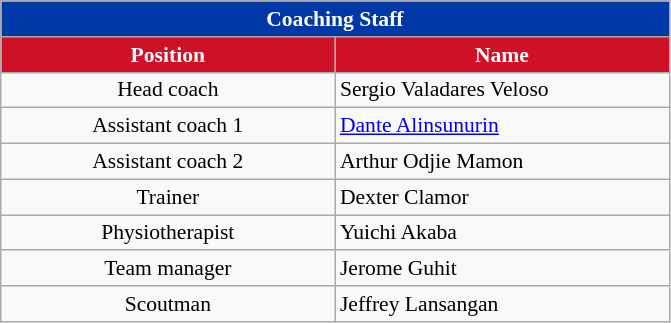<table class="wikitable" style="font-size:90%">
<tr>
<th colspan="5" style="background:#0038A8; color: #FFFFFF; text-align: center">Coaching Staff</th>
</tr>
<tr>
<th style="width:15em; background:#CE1126; color: #FFFFFF;">Position</th>
<th style="width:15em; background:#CE1126; color: #FFFFFF;">Name</th>
</tr>
<tr>
<td align="center">Head coach</td>
<td> Sergio Valadares Veloso</td>
</tr>
<tr>
<td align="center">Assistant coach 1</td>
<td> <a href='#'>Dante Alinsunurin</a></td>
</tr>
<tr>
<td align="center">Assistant coach 2</td>
<td> Arthur Odjie Mamon</td>
</tr>
<tr>
<td align="center">Trainer</td>
<td> Dexter Clamor</td>
</tr>
<tr>
<td align="center">Physiotherapist</td>
<td> Yuichi Akaba</td>
</tr>
<tr>
<td align="center">Team manager</td>
<td> Jerome Guhit</td>
</tr>
<tr>
<td align="center">Scoutman</td>
<td> Jeffrey Lansangan</td>
</tr>
</table>
